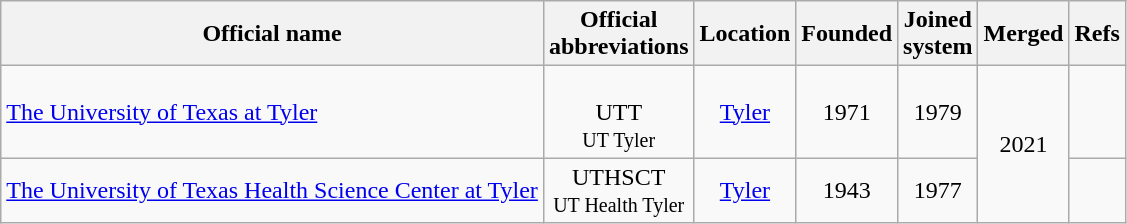<table class="wikitable sortable" style="text-align:left;">
<tr>
<th>Official name</th>
<th>Official<br>abbreviations</th>
<th>Location</th>
<th>Founded</th>
<th>Joined<br>system</th>
<th>Merged</th>
<th class="unsortable">Refs</th>
</tr>
<tr>
<td><a href='#'>The University of Texas at Tyler</a></td>
<td style="text-align:center;"><br>UTT<br><small>UT Tyler</small></td>
<td style="text-align:center;"><a href='#'>Tyler</a></td>
<td style="text-align:center;">1971</td>
<td style="text-align:center;">1979</td>
<td rowspan="2" style="text-align:center;">2021<br></td>
<td></td>
</tr>
<tr>
<td><a href='#'>The University of Texas Health Science Center at Tyler</a></td>
<td style="text-align:center;">UTHSCT<br><small>UT Health Tyler</small></td>
<td style="text-align:center;"><a href='#'>Tyler</a></td>
<td style="text-align:center;">1943</td>
<td style="text-align:center;">1977</td>
<td></td>
</tr>
</table>
